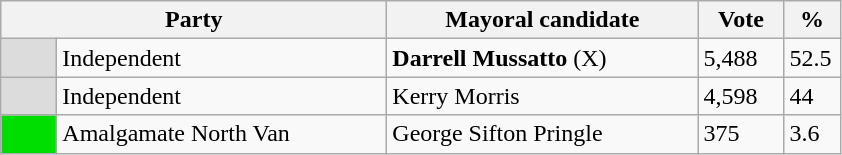<table class="wikitable">
<tr>
<th bgcolor="#DDDDFF" width="250px" colspan="2">Party</th>
<th bgcolor="#DDDDFF" width="200px">Mayoral candidate</th>
<th bgcolor="#DDDDFF" width="50px">Vote</th>
<th bgcolor="#DDDDFF" width="30px">%</th>
</tr>
<tr>
<td style="background:gainsboro" width="30px"> </td>
<td>Independent</td>
<td><strong>Darrell Mussatto</strong> (X)</td>
<td>5,488</td>
<td>52.5</td>
</tr>
<tr>
<td style="background:gainsboro" width="30px"> </td>
<td>Independent</td>
<td>Kerry Morris</td>
<td>4,598</td>
<td>44</td>
</tr>
<tr>
<td style="background:#00DD00;" width="30px"> </td>
<td>Amalgamate North Van</td>
<td>George Sifton Pringle</td>
<td>375</td>
<td>3.6</td>
</tr>
</table>
